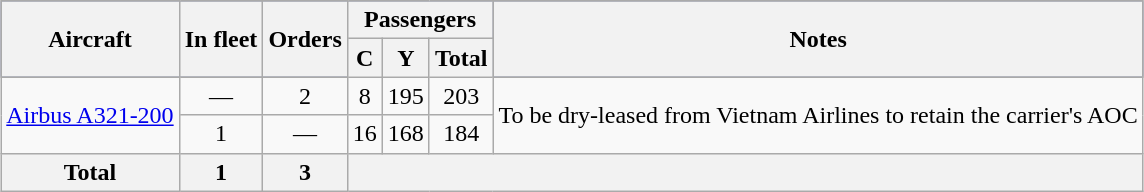<table class="wikitable" style="border-collapse:collapse;text-align:center;margin:auto;">
<tr style="background:#202d66;">
<th rowspan="2">Aircraft</th>
<th rowspan="2">In fleet</th>
<th rowspan="2">Orders</th>
<th colspan="3">Passengers</th>
<th rowspan="2">Notes</th>
</tr>
<tr>
<th><abbr>C</abbr></th>
<th><abbr>Y</abbr></th>
<th>Total</th>
</tr>
<tr>
<td rowspan="2"><a href='#'>Airbus A321-200</a></td>
<td>—</td>
<td>2</td>
<td>8</td>
<td>195</td>
<td>203</td>
<td rowspan="2">To be dry-leased from Vietnam Airlines to retain the carrier's AOC</td>
</tr>
<tr>
<td>1</td>
<td>—</td>
<td>16</td>
<td>168</td>
<td>184</td>
</tr>
<tr>
<th>Total</th>
<th>1</th>
<th>3</th>
<th colspan="4"></th>
</tr>
</table>
